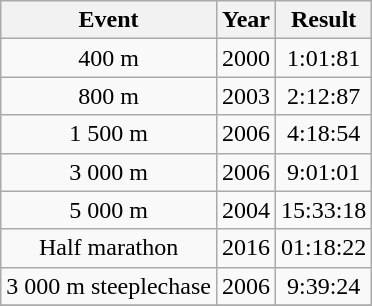<table class="wikitable" style="text-align: center">
<tr>
<th>Event</th>
<th>Year</th>
<th>Result</th>
</tr>
<tr>
<td>400 m</td>
<td>2000</td>
<td>1:01:81</td>
</tr>
<tr>
<td>800 m</td>
<td>2003</td>
<td>2:12:87</td>
</tr>
<tr>
<td>1 500 m</td>
<td>2006</td>
<td>4:18:54</td>
</tr>
<tr>
<td>3 000 m</td>
<td>2006</td>
<td>9:01:01</td>
</tr>
<tr>
<td>5 000 m</td>
<td>2004</td>
<td>15:33:18</td>
</tr>
<tr>
<td>Half marathon</td>
<td>2016</td>
<td>01:18:22</td>
</tr>
<tr>
<td>3 000 m steeplechase</td>
<td>2006</td>
<td>9:39:24</td>
</tr>
<tr>
</tr>
</table>
